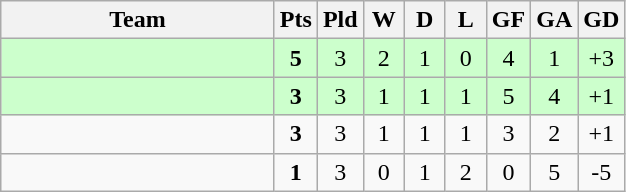<table class="wikitable" style="text-align: center;">
<tr>
<th width=175>Team</th>
<th width=20>Pts</th>
<th width=20>Pld</th>
<th width=20>W</th>
<th width=20>D</th>
<th width=20>L</th>
<th width=20>GF</th>
<th width=20>GA</th>
<th width=20>GD</th>
</tr>
<tr bgcolor=ccffcc>
<td align=left></td>
<td><strong>5</strong></td>
<td>3</td>
<td>2</td>
<td>1</td>
<td>0</td>
<td>4</td>
<td>1</td>
<td>+3</td>
</tr>
<tr bgcolor=ccffcc>
<td align=left></td>
<td><strong>3</strong></td>
<td>3</td>
<td>1</td>
<td>1</td>
<td>1</td>
<td>5</td>
<td>4</td>
<td>+1</td>
</tr>
<tr>
<td align=left></td>
<td><strong>3</strong></td>
<td>3</td>
<td>1</td>
<td>1</td>
<td>1</td>
<td>3</td>
<td>2</td>
<td>+1</td>
</tr>
<tr>
<td align=left></td>
<td><strong>1</strong></td>
<td>3</td>
<td>0</td>
<td>1</td>
<td>2</td>
<td>0</td>
<td>5</td>
<td>-5</td>
</tr>
</table>
